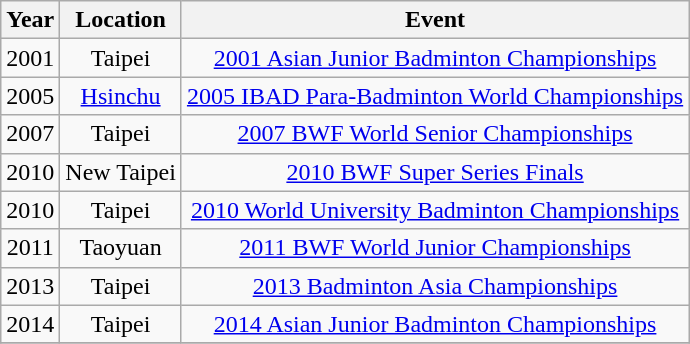<table class="wikitable sortable" style="text-align:center">
<tr>
<th>Year</th>
<th>Location</th>
<th>Event</th>
</tr>
<tr>
<td>2001</td>
<td>Taipei</td>
<td><a href='#'>2001 Asian Junior Badminton Championships</a></td>
</tr>
<tr>
<td>2005</td>
<td><a href='#'>Hsinchu</a></td>
<td><a href='#'>2005 IBAD Para-Badminton World Championships</a></td>
</tr>
<tr>
<td>2007</td>
<td>Taipei</td>
<td><a href='#'>2007 BWF World Senior Championships</a></td>
</tr>
<tr>
<td>2010</td>
<td>New Taipei</td>
<td><a href='#'>2010 BWF Super Series Finals</a></td>
</tr>
<tr>
<td>2010</td>
<td>Taipei</td>
<td><a href='#'>2010 World University Badminton Championships</a></td>
</tr>
<tr>
<td>2011</td>
<td>Taoyuan</td>
<td><a href='#'>2011 BWF World Junior Championships</a></td>
</tr>
<tr>
<td>2013</td>
<td>Taipei</td>
<td><a href='#'>2013 Badminton Asia Championships</a></td>
</tr>
<tr>
<td>2014</td>
<td>Taipei</td>
<td><a href='#'>2014 Asian Junior Badminton Championships</a></td>
</tr>
<tr>
</tr>
</table>
